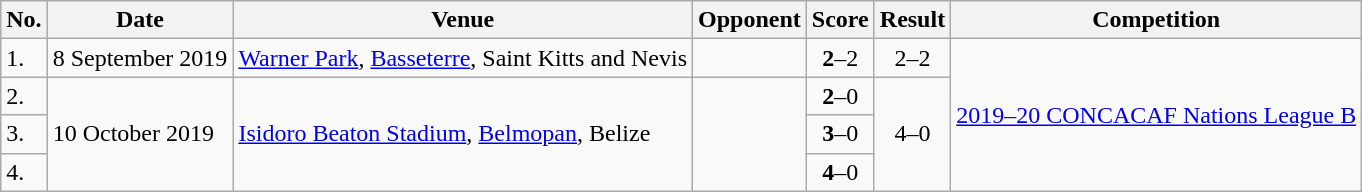<table class="wikitable">
<tr>
<th>No.</th>
<th>Date</th>
<th>Venue</th>
<th>Opponent</th>
<th>Score</th>
<th>Result</th>
<th>Competition</th>
</tr>
<tr>
<td>1.</td>
<td>8 September 2019</td>
<td><a href='#'>Warner Park</a>, <a href='#'>Basseterre</a>, Saint Kitts and Nevis</td>
<td></td>
<td align=center><strong>2</strong>–2</td>
<td align=center>2–2</td>
<td rowspan=4><a href='#'>2019–20 CONCACAF Nations League B</a></td>
</tr>
<tr>
<td>2.</td>
<td rowspan=3>10 October 2019</td>
<td rowspan=3><a href='#'>Isidoro Beaton Stadium</a>, <a href='#'>Belmopan</a>, Belize</td>
<td rowspan=3></td>
<td align=center><strong>2</strong>–0</td>
<td rowspan=3 align=center>4–0</td>
</tr>
<tr>
<td>3.</td>
<td align=center><strong>3</strong>–0</td>
</tr>
<tr>
<td>4.</td>
<td align=center><strong>4</strong>–0</td>
</tr>
</table>
